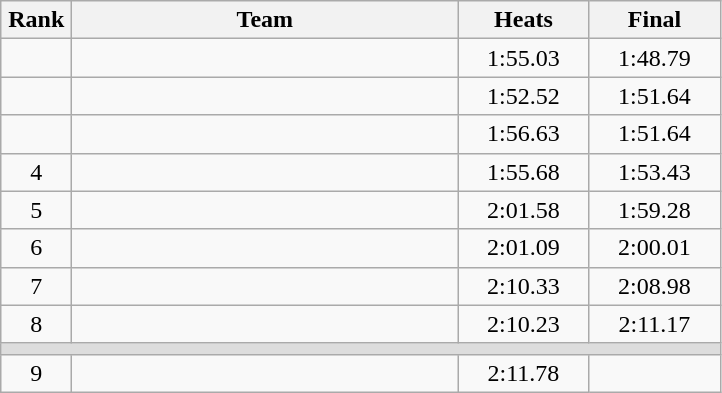<table class=wikitable style="text-align:center">
<tr>
<th width=40>Rank</th>
<th width=250>Team</th>
<th width=80>Heats</th>
<th width=80>Final</th>
</tr>
<tr>
<td></td>
<td align=left></td>
<td>1:55.03</td>
<td>1:48.79</td>
</tr>
<tr>
<td></td>
<td align=left></td>
<td>1:52.52</td>
<td>1:51.64</td>
</tr>
<tr>
<td></td>
<td align=left></td>
<td>1:56.63</td>
<td>1:51.64</td>
</tr>
<tr>
<td>4</td>
<td align=left></td>
<td>1:55.68</td>
<td>1:53.43</td>
</tr>
<tr>
<td>5</td>
<td align=left></td>
<td>2:01.58</td>
<td>1:59.28</td>
</tr>
<tr>
<td>6</td>
<td align=left></td>
<td>2:01.09</td>
<td>2:00.01</td>
</tr>
<tr>
<td>7</td>
<td align=left></td>
<td>2:10.33</td>
<td>2:08.98</td>
</tr>
<tr>
<td>8</td>
<td align=left></td>
<td>2:10.23</td>
<td>2:11.17</td>
</tr>
<tr bgcolor=#DDDDDD>
<td colspan=4></td>
</tr>
<tr>
<td>9</td>
<td align=left></td>
<td>2:11.78</td>
<td></td>
</tr>
</table>
